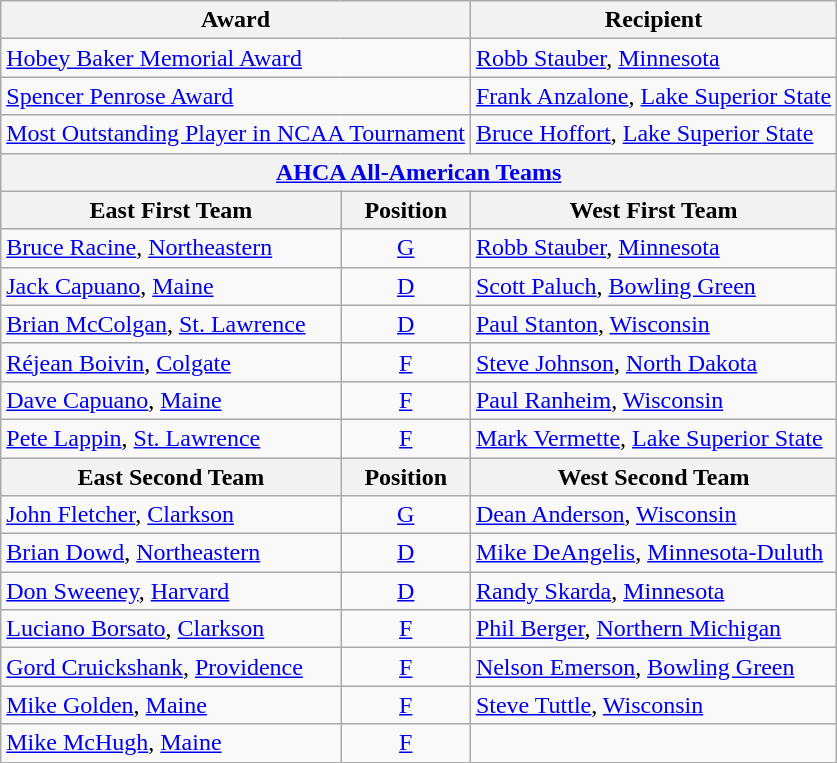<table class="wikitable">
<tr>
<th colspan=2>Award</th>
<th>Recipient</th>
</tr>
<tr>
<td colspan=2><a href='#'>Hobey Baker Memorial Award</a></td>
<td><a href='#'>Robb Stauber</a>, <a href='#'>Minnesota</a></td>
</tr>
<tr>
<td colspan=2><a href='#'>Spencer Penrose Award</a></td>
<td><a href='#'>Frank Anzalone</a>, <a href='#'>Lake Superior State</a></td>
</tr>
<tr>
<td colspan=2><a href='#'>Most Outstanding Player in NCAA Tournament</a></td>
<td><a href='#'>Bruce Hoffort</a>, <a href='#'>Lake Superior State</a></td>
</tr>
<tr>
<th colspan=3><a href='#'>AHCA All-American Teams</a></th>
</tr>
<tr>
<th>East First Team</th>
<th>  Position  </th>
<th>West First Team</th>
</tr>
<tr>
<td><a href='#'>Bruce Racine</a>, <a href='#'>Northeastern</a></td>
<td align=center><a href='#'>G</a></td>
<td><a href='#'>Robb Stauber</a>, <a href='#'>Minnesota</a></td>
</tr>
<tr>
<td><a href='#'>Jack Capuano</a>, <a href='#'>Maine</a></td>
<td align=center><a href='#'>D</a></td>
<td><a href='#'>Scott Paluch</a>, <a href='#'>Bowling Green</a></td>
</tr>
<tr>
<td><a href='#'>Brian McColgan</a>, <a href='#'>St. Lawrence</a></td>
<td align=center><a href='#'>D</a></td>
<td><a href='#'>Paul Stanton</a>, <a href='#'>Wisconsin</a></td>
</tr>
<tr>
<td><a href='#'>Réjean Boivin</a>, <a href='#'>Colgate</a></td>
<td align=center><a href='#'>F</a></td>
<td><a href='#'>Steve Johnson</a>, <a href='#'>North Dakota</a></td>
</tr>
<tr>
<td><a href='#'>Dave Capuano</a>, <a href='#'>Maine</a></td>
<td align=center><a href='#'>F</a></td>
<td><a href='#'>Paul Ranheim</a>, <a href='#'>Wisconsin</a></td>
</tr>
<tr>
<td><a href='#'>Pete Lappin</a>, <a href='#'>St. Lawrence</a></td>
<td align=center><a href='#'>F</a></td>
<td><a href='#'>Mark Vermette</a>, <a href='#'>Lake Superior State</a></td>
</tr>
<tr>
<th>East Second Team</th>
<th>  Position  </th>
<th>West Second Team</th>
</tr>
<tr>
<td><a href='#'>John Fletcher</a>, <a href='#'>Clarkson</a></td>
<td align=center><a href='#'>G</a></td>
<td><a href='#'>Dean Anderson</a>, <a href='#'>Wisconsin</a></td>
</tr>
<tr>
<td><a href='#'>Brian Dowd</a>, <a href='#'>Northeastern</a></td>
<td align=center><a href='#'>D</a></td>
<td><a href='#'>Mike DeAngelis</a>, <a href='#'>Minnesota-Duluth</a></td>
</tr>
<tr>
<td><a href='#'>Don Sweeney</a>, <a href='#'>Harvard</a></td>
<td align=center><a href='#'>D</a></td>
<td><a href='#'>Randy Skarda</a>, <a href='#'>Minnesota</a></td>
</tr>
<tr>
<td><a href='#'>Luciano Borsato</a>, <a href='#'>Clarkson</a></td>
<td align=center><a href='#'>F</a></td>
<td><a href='#'>Phil Berger</a>, <a href='#'>Northern Michigan</a></td>
</tr>
<tr>
<td><a href='#'>Gord Cruickshank</a>, <a href='#'>Providence</a></td>
<td align=center><a href='#'>F</a></td>
<td><a href='#'>Nelson Emerson</a>, <a href='#'>Bowling Green</a></td>
</tr>
<tr>
<td><a href='#'>Mike Golden</a>, <a href='#'>Maine</a></td>
<td align=center><a href='#'>F</a></td>
<td><a href='#'>Steve Tuttle</a>, <a href='#'>Wisconsin</a></td>
</tr>
<tr>
<td><a href='#'>Mike McHugh</a>, <a href='#'>Maine</a></td>
<td align=center><a href='#'>F</a></td>
<td></td>
</tr>
</table>
